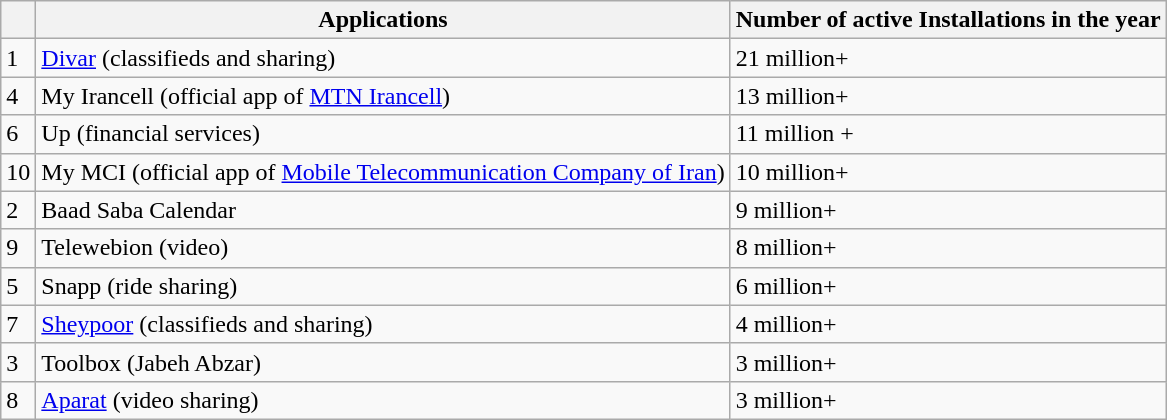<table class="wikitable">
<tr>
<th></th>
<th>Applications</th>
<th>Number of active Installations in the year</th>
</tr>
<tr>
<td>1</td>
<td><a href='#'>Divar</a> (classifieds and sharing)</td>
<td>21 million+</td>
</tr>
<tr>
<td>4</td>
<td>My Irancell (official app of <a href='#'>MTN Irancell</a>)</td>
<td>13 million+</td>
</tr>
<tr>
<td>6</td>
<td>Up (financial services)</td>
<td>11 million +</td>
</tr>
<tr>
<td>10</td>
<td>My MCI (official app of <a href='#'>Mobile Telecommunication Company of Iran</a>)</td>
<td>10 million+</td>
</tr>
<tr>
<td>2</td>
<td>Baad Saba Calendar</td>
<td>9 million+</td>
</tr>
<tr>
<td>9</td>
<td>Telewebion (video)</td>
<td>8 million+</td>
</tr>
<tr>
<td>5</td>
<td>Snapp (ride sharing)</td>
<td>6 million+</td>
</tr>
<tr>
<td>7</td>
<td><a href='#'>Sheypoor</a> (classifieds and sharing)</td>
<td>4 million+</td>
</tr>
<tr>
<td>3</td>
<td>Toolbox (Jabeh Abzar)</td>
<td>3 million+</td>
</tr>
<tr>
<td>8</td>
<td><a href='#'>Aparat</a> (video sharing)</td>
<td>3 million+</td>
</tr>
</table>
